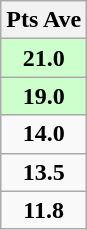<table class="wikitable" style="text-align: center;">
<tr>
<th>Pts Ave</th>
</tr>
<tr>
<td style="background:#ccffcc;"><strong>21.0</strong></td>
</tr>
<tr>
<td style="background:#ccffcc;"><strong>19.0</strong></td>
</tr>
<tr>
<td><strong>14.0</strong></td>
</tr>
<tr>
<td><strong>13.5</strong></td>
</tr>
<tr>
<td><strong>11.8</strong></td>
</tr>
</table>
